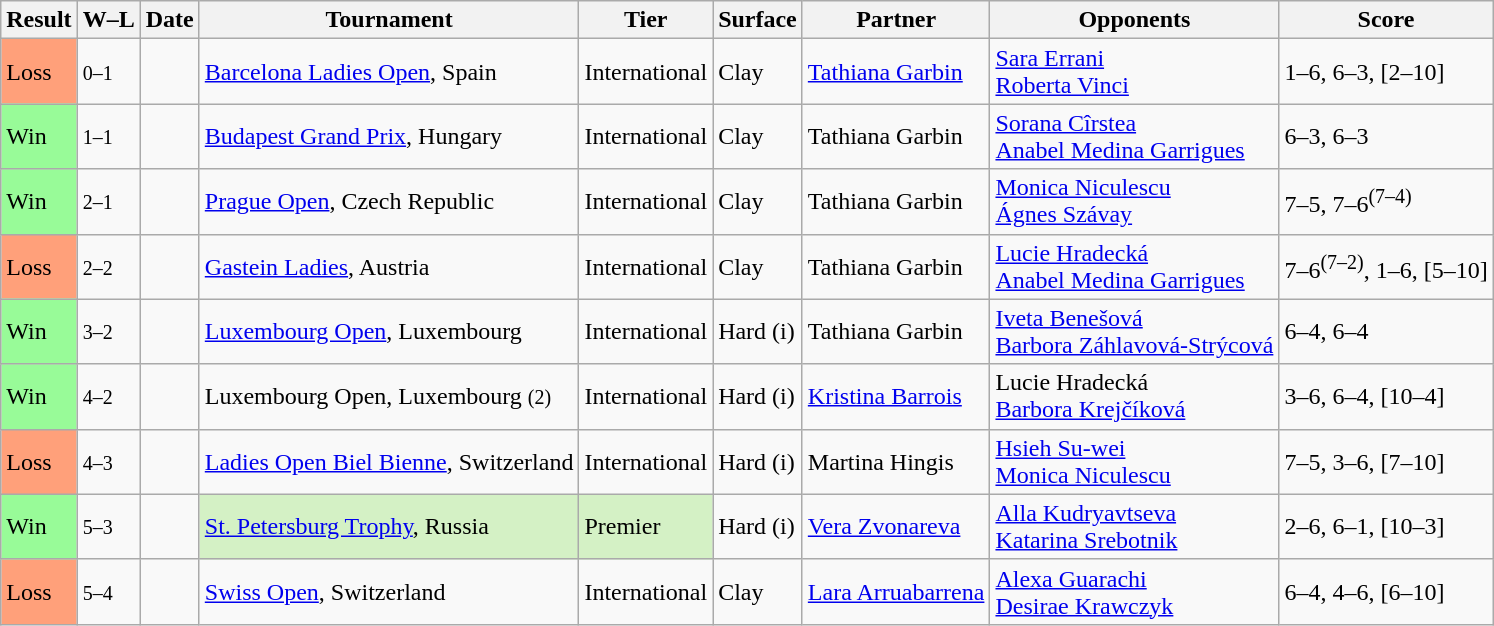<table class="sortable wikitable">
<tr>
<th>Result</th>
<th class=unsortable>W–L</th>
<th>Date</th>
<th>Tournament</th>
<th>Tier</th>
<th>Surface</th>
<th>Partner</th>
<th>Opponents</th>
<th class=unsortable>Score</th>
</tr>
<tr>
<td style=background:#ffa07a>Loss</td>
<td><small>0–1</small></td>
<td><a href='#'></a></td>
<td><a href='#'>Barcelona Ladies Open</a>, Spain</td>
<td>International</td>
<td>Clay</td>
<td> <a href='#'>Tathiana Garbin</a></td>
<td> <a href='#'>Sara Errani</a> <br>  <a href='#'>Roberta Vinci</a></td>
<td>1–6, 6–3, [2–10]</td>
</tr>
<tr>
<td style=background:#98fb98>Win</td>
<td><small>1–1</small></td>
<td><a href='#'></a></td>
<td><a href='#'>Budapest Grand Prix</a>, Hungary</td>
<td>International</td>
<td>Clay</td>
<td> Tathiana Garbin</td>
<td> <a href='#'>Sorana Cîrstea</a> <br>  <a href='#'>Anabel Medina Garrigues</a></td>
<td>6–3, 6–3</td>
</tr>
<tr>
<td style=background:#98fb98>Win</td>
<td><small>2–1</small></td>
<td><a href='#'></a></td>
<td><a href='#'>Prague Open</a>, Czech Republic</td>
<td>International</td>
<td>Clay</td>
<td> Tathiana Garbin</td>
<td> <a href='#'>Monica Niculescu</a> <br>  <a href='#'>Ágnes Szávay</a></td>
<td>7–5, 7–6<sup>(7–4)</sup></td>
</tr>
<tr>
<td style=background:#ffa07a>Loss</td>
<td><small>2–2</small></td>
<td><a href='#'></a></td>
<td><a href='#'>Gastein Ladies</a>, Austria</td>
<td>International</td>
<td>Clay</td>
<td> Tathiana Garbin</td>
<td> <a href='#'>Lucie Hradecká</a> <br>  <a href='#'>Anabel Medina Garrigues</a></td>
<td>7–6<sup>(7–2)</sup>, 1–6, [5–10]</td>
</tr>
<tr>
<td style=background:#98fb98>Win</td>
<td><small>3–2</small></td>
<td><a href='#'></a></td>
<td><a href='#'>Luxembourg Open</a>, Luxembourg</td>
<td>International</td>
<td>Hard (i)</td>
<td> Tathiana Garbin</td>
<td> <a href='#'>Iveta Benešová</a> <br>  <a href='#'>Barbora Záhlavová-Strýcová</a></td>
<td>6–4, 6–4</td>
</tr>
<tr>
<td style=background:#98fb98>Win</td>
<td><small>4–2</small></td>
<td><a href='#'></a></td>
<td>Luxembourg Open, Luxembourg <small>(2)</small></td>
<td>International</td>
<td>Hard (i)</td>
<td> <a href='#'>Kristina Barrois</a></td>
<td> Lucie Hradecká <br>  <a href='#'>Barbora Krejčíková</a></td>
<td>3–6, 6–4, [10–4]</td>
</tr>
<tr>
<td bgcolor=FFA07A>Loss</td>
<td><small>4–3</small></td>
<td><a href='#'></a></td>
<td><a href='#'>Ladies Open Biel Bienne</a>, Switzerland</td>
<td>International</td>
<td>Hard (i)</td>
<td> Martina Hingis</td>
<td> <a href='#'>Hsieh Su-wei</a> <br>  <a href='#'>Monica Niculescu</a></td>
<td>7–5, 3–6, [7–10]</td>
</tr>
<tr>
<td bgcolor=98FB98>Win</td>
<td><small>5–3</small></td>
<td><a href='#'></a></td>
<td style=background:#d4f1c5><a href='#'>St. Petersburg Trophy</a>, Russia</td>
<td bgcolor=d4f1c5>Premier</td>
<td>Hard (i)</td>
<td> <a href='#'>Vera Zvonareva</a></td>
<td> <a href='#'>Alla Kudryavtseva</a> <br>  <a href='#'>Katarina Srebotnik</a></td>
<td>2–6, 6–1, [10–3]</td>
</tr>
<tr>
<td bgcolor=FFA07A>Loss</td>
<td><small>5–4</small></td>
<td><a href='#'></a></td>
<td><a href='#'>Swiss Open</a>, Switzerland</td>
<td>International</td>
<td>Clay</td>
<td> <a href='#'>Lara Arruabarrena</a></td>
<td> <a href='#'>Alexa Guarachi</a> <br>  <a href='#'>Desirae Krawczyk</a></td>
<td>6–4, 4–6, [6–10]</td>
</tr>
</table>
